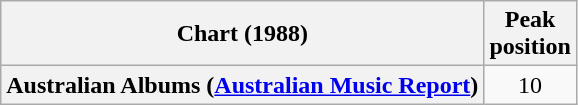<table class="wikitable plainrowheaders" style="text-align:center">
<tr>
<th>Chart (1988)</th>
<th>Peak<br>position</th>
</tr>
<tr>
<th scope="row">Australian Albums (<a href='#'>Australian Music Report</a>)</th>
<td>10</td>
</tr>
</table>
